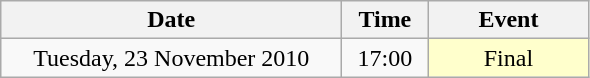<table class = "wikitable" style="text-align:center;">
<tr>
<th width=220>Date</th>
<th width=50>Time</th>
<th width=100>Event</th>
</tr>
<tr>
<td>Tuesday, 23 November 2010</td>
<td>17:00</td>
<td bgcolor=ffffcc>Final</td>
</tr>
</table>
